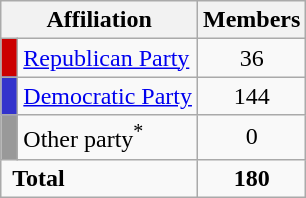<table class=wikitable>
<tr>
<th colspan=2 align=center valign=bottom bgcolor="lightgray">Affiliation</th>
<th valign=bottom bgcolor="lightgray">Members</th>
</tr>
<tr>
<td bgcolor="#CC0000"> </td>
<td><a href='#'>Republican Party</a></td>
<td align=center>36</td>
</tr>
<tr>
<td bgcolor="#3333CC"> </td>
<td><a href='#'>Democratic Party</a></td>
<td align=center>144</td>
</tr>
<tr>
<td bgcolor="#999999"> </td>
<td>Other party<sup>*</sup></td>
<td align=center>0</td>
</tr>
<tr>
<td colspan=2> <strong>Total</strong></td>
<td align=center><strong>180</strong></td>
</tr>
</table>
